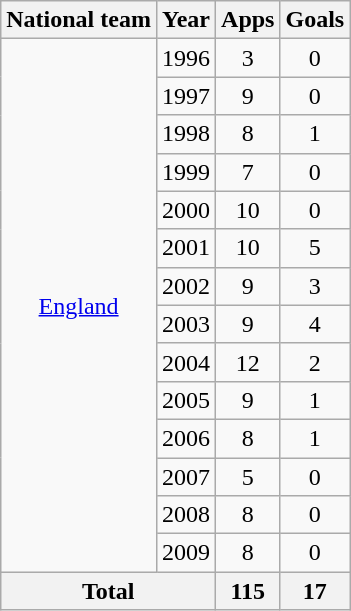<table class="wikitable" style="text-align:center">
<tr>
<th>National team</th>
<th>Year</th>
<th>Apps</th>
<th>Goals</th>
</tr>
<tr>
<td rowspan="14"><a href='#'>England</a></td>
<td>1996</td>
<td>3</td>
<td>0</td>
</tr>
<tr>
<td>1997</td>
<td>9</td>
<td>0</td>
</tr>
<tr>
<td>1998</td>
<td>8</td>
<td>1</td>
</tr>
<tr>
<td>1999</td>
<td>7</td>
<td>0</td>
</tr>
<tr>
<td>2000</td>
<td>10</td>
<td>0</td>
</tr>
<tr>
<td>2001</td>
<td>10</td>
<td>5</td>
</tr>
<tr>
<td>2002</td>
<td>9</td>
<td>3</td>
</tr>
<tr>
<td>2003</td>
<td>9</td>
<td>4</td>
</tr>
<tr>
<td>2004</td>
<td>12</td>
<td>2</td>
</tr>
<tr>
<td>2005</td>
<td>9</td>
<td>1</td>
</tr>
<tr>
<td>2006</td>
<td>8</td>
<td>1</td>
</tr>
<tr>
<td>2007</td>
<td>5</td>
<td>0</td>
</tr>
<tr>
<td>2008</td>
<td>8</td>
<td>0</td>
</tr>
<tr>
<td>2009</td>
<td>8</td>
<td>0</td>
</tr>
<tr>
<th colspan="2">Total</th>
<th>115</th>
<th>17</th>
</tr>
</table>
